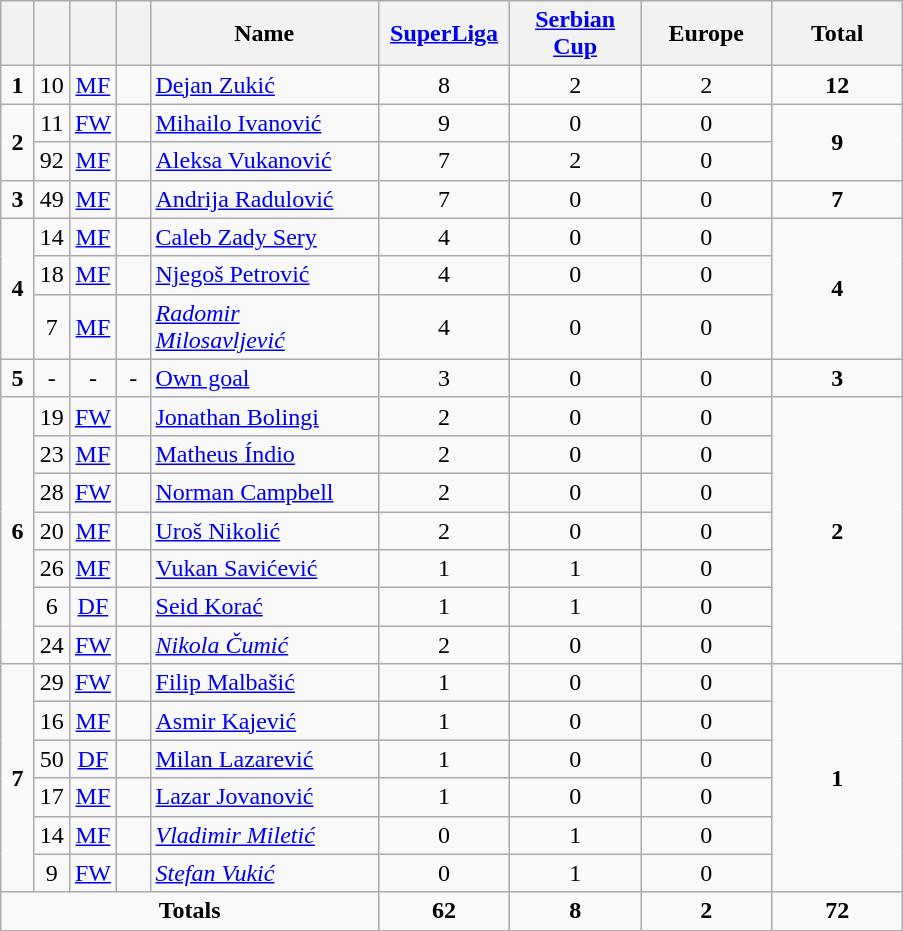<table class="wikitable" style="text-align:center">
<tr>
<th width="15"></th>
<th width="15"></th>
<th width="15"></th>
<th width="15"></th>
<th width="145">Name</th>
<th width="80"><strong><a href='#'>SuperLiga</a></strong></th>
<th width="80"><strong><a href='#'>Serbian Cup</a></strong></th>
<th width="80"><strong>Europe</strong></th>
<th width="80">Total</th>
</tr>
<tr>
<td><strong>1</strong></td>
<td>10</td>
<td><a href='#'>MF</a></td>
<td></td>
<td align="left"><a href='#'>Dejan Zukić</a></td>
<td>8</td>
<td>2</td>
<td>2</td>
<td><strong>12</strong></td>
</tr>
<tr>
<td rowspan="2"><strong>2</strong></td>
<td>11</td>
<td><a href='#'>FW</a></td>
<td></td>
<td align="left"><a href='#'>Mihailo Ivanović</a></td>
<td>9</td>
<td>0</td>
<td>0</td>
<td rowspan="2"><strong>9</strong></td>
</tr>
<tr>
<td>92</td>
<td><a href='#'>MF</a></td>
<td></td>
<td align="left"><a href='#'>Aleksa Vukanović</a></td>
<td>7</td>
<td>2</td>
<td>0</td>
</tr>
<tr>
<td><strong>3</strong></td>
<td>49</td>
<td><a href='#'>MF</a></td>
<td></td>
<td align="left"><a href='#'>Andrija Radulović</a></td>
<td>7</td>
<td>0</td>
<td>0</td>
<td><strong>7</strong></td>
</tr>
<tr>
<td rowspan="3"><strong>4</strong></td>
<td>14</td>
<td><a href='#'>MF</a></td>
<td></td>
<td align="left"><a href='#'>Caleb Zady Sery</a></td>
<td>4</td>
<td>0</td>
<td>0</td>
<td rowspan="3"><strong>4</strong></td>
</tr>
<tr>
<td>18</td>
<td><a href='#'>MF</a></td>
<td></td>
<td align="left"><a href='#'>Njegoš Petrović</a></td>
<td>4</td>
<td>0</td>
<td>0</td>
</tr>
<tr>
<td>7</td>
<td><a href='#'>MF</a></td>
<td></td>
<td align="left"><em><a href='#'>Radomir Milosavljević</a></em></td>
<td>4</td>
<td>0</td>
<td>0</td>
</tr>
<tr>
<td><strong>5</strong></td>
<td>-</td>
<td>-</td>
<td>-</td>
<td align="left"><a href='#'>Own goal</a></td>
<td>3</td>
<td>0</td>
<td>0</td>
<td><strong>3</strong></td>
</tr>
<tr>
<td rowspan="7"><strong>6</strong></td>
<td>19</td>
<td><a href='#'>FW</a></td>
<td></td>
<td align="left"><a href='#'>Jonathan Bolingi</a></td>
<td>2</td>
<td>0</td>
<td>0</td>
<td rowspan="7"><strong>2</strong></td>
</tr>
<tr>
<td>23</td>
<td><a href='#'>MF</a></td>
<td></td>
<td align="left"><a href='#'>Matheus Índio</a></td>
<td>2</td>
<td>0</td>
<td>0</td>
</tr>
<tr>
<td>28</td>
<td><a href='#'>FW</a></td>
<td></td>
<td align="left"><a href='#'>Norman Campbell</a></td>
<td>2</td>
<td>0</td>
<td>0</td>
</tr>
<tr>
<td>20</td>
<td><a href='#'>MF</a></td>
<td></td>
<td align="left"><a href='#'>Uroš Nikolić</a></td>
<td>2</td>
<td>0</td>
<td>0</td>
</tr>
<tr>
<td>26</td>
<td><a href='#'>MF</a></td>
<td></td>
<td align="left"><a href='#'>Vukan Savićević</a></td>
<td>1</td>
<td>1</td>
<td>0</td>
</tr>
<tr>
<td>6</td>
<td><a href='#'>DF</a></td>
<td></td>
<td align="left"><a href='#'>Seid Korać</a></td>
<td>1</td>
<td>1</td>
<td>0</td>
</tr>
<tr>
<td>24</td>
<td><a href='#'>FW</a></td>
<td></td>
<td align="left"><em><a href='#'>Nikola Čumić</a></em></td>
<td>2</td>
<td>0</td>
<td>0</td>
</tr>
<tr>
<td rowspan="6"><strong>7</strong></td>
<td>29</td>
<td><a href='#'>FW</a></td>
<td></td>
<td align="left"><a href='#'>Filip Malbašić</a></td>
<td>1</td>
<td>0</td>
<td>0</td>
<td rowspan="6"><strong>1</strong></td>
</tr>
<tr>
<td>16</td>
<td><a href='#'>MF</a></td>
<td></td>
<td align="left"><a href='#'>Asmir Kajević</a></td>
<td>1</td>
<td>0</td>
<td>0</td>
</tr>
<tr>
<td>50</td>
<td><a href='#'>DF</a></td>
<td></td>
<td align="left"><a href='#'>Milan Lazarević</a></td>
<td>1</td>
<td>0</td>
<td>0</td>
</tr>
<tr>
<td>17</td>
<td><a href='#'>MF</a></td>
<td></td>
<td align="left"><a href='#'>Lazar Jovanović</a></td>
<td>1</td>
<td>0</td>
<td>0</td>
</tr>
<tr>
<td>14</td>
<td><a href='#'>MF</a></td>
<td></td>
<td align="left"><em><a href='#'>Vladimir Miletić</a></em></td>
<td>0</td>
<td>1</td>
<td>0</td>
</tr>
<tr>
<td>9</td>
<td><a href='#'>FW</a></td>
<td></td>
<td align="left"><em><a href='#'>Stefan Vukić</a></em></td>
<td>0</td>
<td>1</td>
<td>0</td>
</tr>
<tr>
<td colspan="5"><strong>Totals</strong></td>
<td><strong>62</strong></td>
<td><strong>8</strong></td>
<td><strong>2</strong></td>
<td><strong>72</strong></td>
</tr>
</table>
